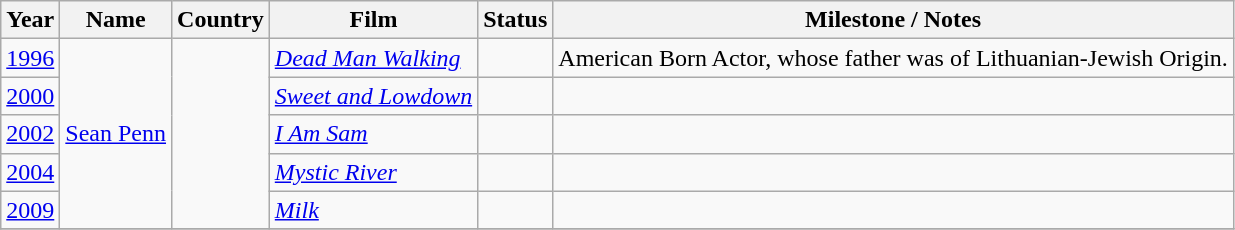<table class="wikitable">
<tr>
<th scope=col>Year</th>
<th scope=col>Name</th>
<th scope=col>Country</th>
<th scope=col>Film</th>
<th scope=col>Status</th>
<th scope=col>Milestone / Notes</th>
</tr>
<tr>
<td><a href='#'>1996</a></td>
<td rowspan=5><a href='#'>Sean Penn</a></td>
<td rowspan=5></td>
<td><em><a href='#'>Dead Man Walking</a></em></td>
<td></td>
<td> American Born Actor, whose father was of Lithuanian-Jewish Origin.</td>
</tr>
<tr>
<td><a href='#'>2000</a></td>
<td><em><a href='#'>Sweet and Lowdown</a></em></td>
<td></td>
<td></td>
</tr>
<tr>
<td><a href='#'>2002</a></td>
<td><em><a href='#'>I Am Sam</a></em></td>
<td></td>
<td></td>
</tr>
<tr>
<td><a href='#'>2004</a></td>
<td><em><a href='#'>Mystic River</a></em></td>
<td></td>
<td></td>
</tr>
<tr>
<td><a href='#'>2009</a></td>
<td><em><a href='#'>Milk</a></em></td>
<td></td>
<td></td>
</tr>
<tr>
</tr>
</table>
